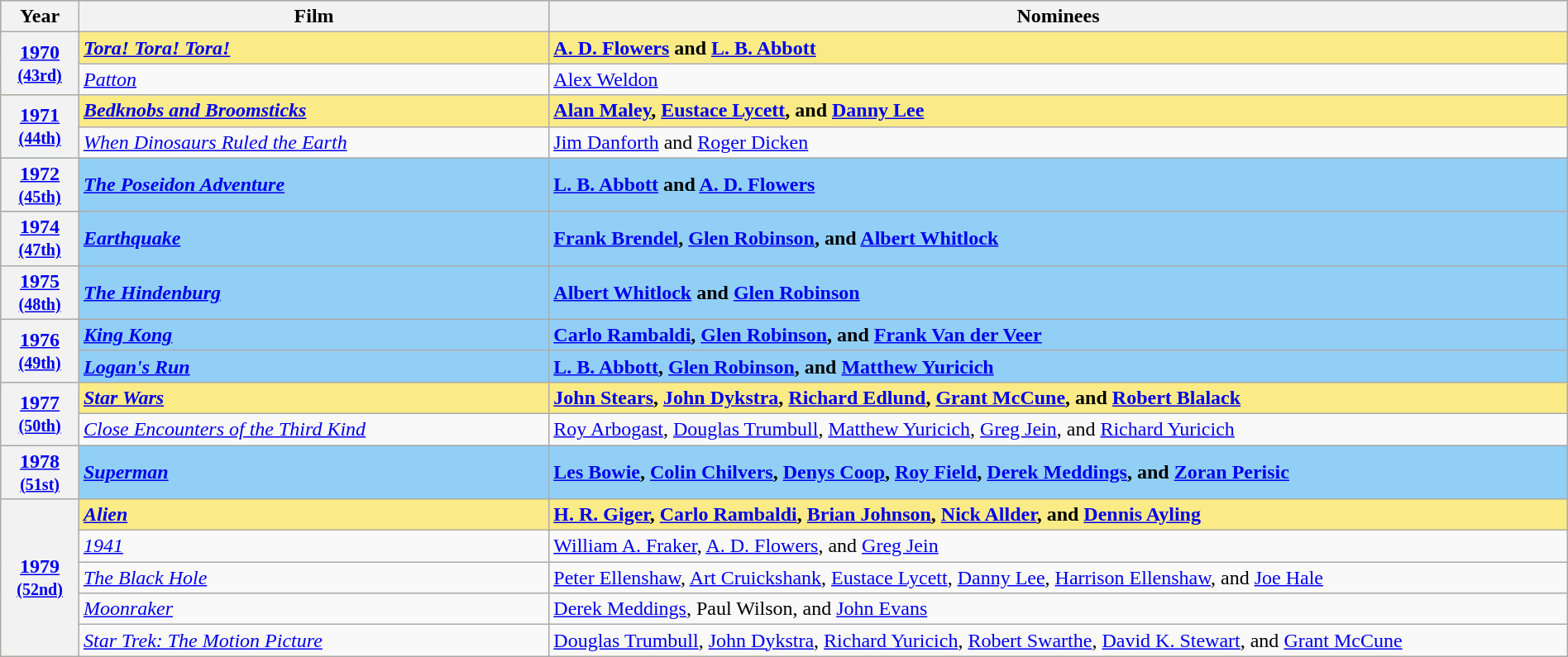<table class="wikitable" style="width:100%">
<tr bgcolor="#bebebe">
<th width="5%">Year</th>
<th width="30%">Film</th>
<th width="65%">Nominees</th>
</tr>
<tr style="background:#FAEB86">
<th rowspan="2"><a href='#'>1970</a><br><small><a href='#'>(43rd)</a></small></th>
<td><strong><em><a href='#'>Tora! Tora! Tora!</a></em></strong></td>
<td><strong><a href='#'>A. D. Flowers</a> and <a href='#'>L. B. Abbott</a></strong></td>
</tr>
<tr>
<td><em><a href='#'>Patton</a></em></td>
<td><a href='#'>Alex Weldon</a></td>
</tr>
<tr style="background:#FAEB86">
<th rowspan="2"><a href='#'>1971</a><br><small><a href='#'>(44th)</a></small></th>
<td><strong><em><a href='#'>Bedknobs and Broomsticks</a></em></strong></td>
<td><strong><a href='#'>Alan Maley</a>, <a href='#'>Eustace Lycett</a>, and <a href='#'>Danny Lee</a></strong></td>
</tr>
<tr>
<td><em><a href='#'>When Dinosaurs Ruled the Earth</a></em></td>
<td><a href='#'>Jim Danforth</a> and <a href='#'>Roger Dicken</a></td>
</tr>
<tr style="background:#91CFF6;">
<th><a href='#'>1972</a><br><small><a href='#'>(45th)</a></small></th>
<td><strong><em><a href='#'>The Poseidon Adventure</a></em></strong> </td>
<td><strong><a href='#'>L. B. Abbott</a> and <a href='#'>A. D. Flowers</a></strong></td>
</tr>
<tr style="background:#91CFF6;">
<th><a href='#'>1974</a><br><small><a href='#'>(47th)</a></small></th>
<td><strong><em><a href='#'>Earthquake</a></em></strong> </td>
<td><strong><a href='#'>Frank Brendel</a>, <a href='#'>Glen Robinson</a>, and <a href='#'>Albert Whitlock</a></strong></td>
</tr>
<tr style="background:#91CFF6;">
<th><a href='#'>1975</a><br><small><a href='#'>(48th)</a></small></th>
<td><strong><em><a href='#'>The Hindenburg</a></em></strong> </td>
<td><strong><a href='#'>Albert Whitlock</a> and <a href='#'>Glen Robinson</a></strong></td>
</tr>
<tr style="background:#91CFF6;">
<th rowspan="2"><a href='#'>1976</a><br><small><a href='#'>(49th)</a></small></th>
<td><strong><em><a href='#'>King Kong</a></em></strong> </td>
<td><strong><a href='#'>Carlo Rambaldi</a>, <a href='#'>Glen Robinson</a>, and <a href='#'>Frank Van der Veer</a></strong></td>
</tr>
<tr style="background:#91CFF6;">
<td><strong><em><a href='#'>Logan's Run</a></em></strong> </td>
<td><strong><a href='#'>L. B. Abbott</a>, <a href='#'>Glen Robinson</a>, and <a href='#'>Matthew Yuricich</a></strong></td>
</tr>
<tr style="background:#FAEB86">
<th rowspan="2"><a href='#'>1977</a><br><small><a href='#'>(50th)</a></small></th>
<td><strong><em><a href='#'>Star Wars</a></em></strong></td>
<td><strong><a href='#'>John Stears</a>, <a href='#'>John Dykstra</a>, <a href='#'>Richard Edlund</a>, <a href='#'>Grant McCune</a>, and <a href='#'>Robert Blalack</a></strong></td>
</tr>
<tr>
<td><em><a href='#'>Close Encounters of the Third Kind</a></em></td>
<td><a href='#'>Roy Arbogast</a>, <a href='#'>Douglas Trumbull</a>, <a href='#'>Matthew Yuricich</a>, <a href='#'>Greg Jein</a>, and <a href='#'>Richard Yuricich</a></td>
</tr>
<tr style="background:#91CFF6;">
<th><a href='#'>1978</a><br><small><a href='#'>(51st)</a></small></th>
<td><strong><em><a href='#'>Superman</a></em></strong> </td>
<td><strong><a href='#'>Les Bowie</a>, <a href='#'>Colin Chilvers</a>, <a href='#'>Denys Coop</a>, <a href='#'>Roy Field</a>, <a href='#'>Derek Meddings</a>, and <a href='#'>Zoran Perisic</a></strong></td>
</tr>
<tr style="background:#FAEB86">
<th rowspan="5"><a href='#'>1979</a><br><small><a href='#'>(52nd)</a></small></th>
<td><strong><em><a href='#'>Alien</a></em></strong></td>
<td><strong><a href='#'>H. R. Giger</a>, <a href='#'>Carlo Rambaldi</a>, <a href='#'>Brian Johnson</a>, <a href='#'>Nick Allder</a>, and <a href='#'>Dennis Ayling</a></strong></td>
</tr>
<tr>
<td><em><a href='#'>1941</a></em></td>
<td><a href='#'>William A. Fraker</a>, <a href='#'>A. D. Flowers</a>, and <a href='#'>Greg Jein</a></td>
</tr>
<tr>
<td><em><a href='#'>The Black Hole</a></em></td>
<td><a href='#'>Peter Ellenshaw</a>, <a href='#'>Art Cruickshank</a>, <a href='#'>Eustace Lycett</a>, <a href='#'>Danny Lee</a>, <a href='#'>Harrison Ellenshaw</a>, and <a href='#'>Joe Hale</a></td>
</tr>
<tr>
<td><em><a href='#'>Moonraker</a></em></td>
<td><a href='#'>Derek Meddings</a>, Paul Wilson, and <a href='#'>John Evans</a></td>
</tr>
<tr>
<td><em><a href='#'>Star Trek: The Motion Picture</a></em></td>
<td><a href='#'>Douglas Trumbull</a>, <a href='#'>John Dykstra</a>, <a href='#'>Richard Yuricich</a>, <a href='#'>Robert Swarthe</a>, <a href='#'>David K. Stewart</a>, and <a href='#'>Grant McCune</a></td>
</tr>
</table>
